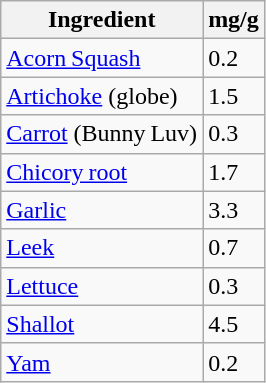<table class="wikitable">
<tr>
<th>Ingredient</th>
<th>mg/g</th>
</tr>
<tr>
<td><a href='#'>Acorn Squash</a></td>
<td>0.2</td>
</tr>
<tr>
<td><a href='#'>Artichoke</a> (globe)</td>
<td>1.5</td>
</tr>
<tr>
<td><a href='#'>Carrot</a> (Bunny Luv)</td>
<td>0.3</td>
</tr>
<tr>
<td><a href='#'>Chicory root</a></td>
<td>1.7</td>
</tr>
<tr>
<td><a href='#'>Garlic</a></td>
<td>3.3</td>
</tr>
<tr>
<td><a href='#'>Leek</a></td>
<td>0.7</td>
</tr>
<tr>
<td><a href='#'>Lettuce</a></td>
<td>0.3</td>
</tr>
<tr>
<td><a href='#'>Shallot</a></td>
<td>4.5</td>
</tr>
<tr>
<td><a href='#'>Yam</a></td>
<td>0.2</td>
</tr>
</table>
